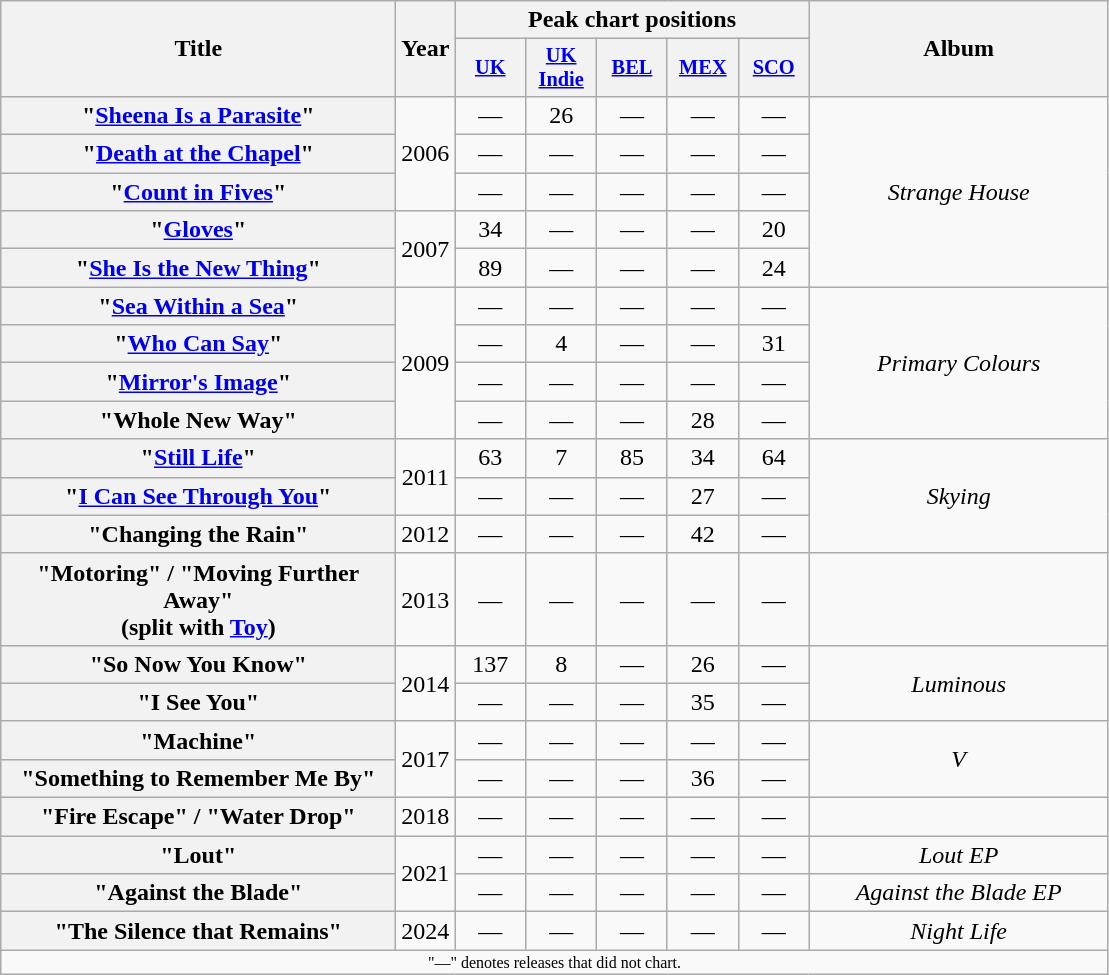<table class="wikitable plainrowheaders" style="text-align:center;">
<tr>
<th scope="col" rowspan="2" style="width:16em;">Title</th>
<th scope="col" rowspan="2" style="width:1em;">Year</th>
<th scope="col" colspan="5">Peak chart positions</th>
<th scope="col" rowspan="2" style="width:12em;">Album</th>
</tr>
<tr>
<th scope="col" style="width:3em;font-size:85%;"><a href='#'>UK</a><br></th>
<th scope="col" style="width:3em;font-size:85%;"><a href='#'>UK Indie</a><br></th>
<th scope="col" style="width:3em;font-size:85%;"><a href='#'>BEL</a><br></th>
<th scope="col" style="width:3em;font-size:85%;"><a href='#'>MEX</a><br></th>
<th scope="col" style="width:3em;font-size:85%;"><a href='#'>SCO</a><br></th>
</tr>
<tr>
<th scope="row">"<a href='#'>Sheena Is a Parasite</a>" </th>
<td rowspan="3">2006</td>
<td>—</td>
<td>26</td>
<td>—</td>
<td>—</td>
<td>—</td>
<td rowspan="5"><em>Strange House</em></td>
</tr>
<tr>
<th scope="row">"<a href='#'>Death at the Chapel</a>" </th>
<td>—</td>
<td>—</td>
<td>—</td>
<td>—</td>
<td>—</td>
</tr>
<tr>
<th scope="row">"<a href='#'>Count in Fives</a>" </th>
<td>—</td>
<td>—</td>
<td>—</td>
<td>—</td>
<td>—</td>
</tr>
<tr>
<th scope="row">"<a href='#'>Gloves</a>"</th>
<td rowspan="2">2007</td>
<td>34</td>
<td>—</td>
<td>—</td>
<td>—</td>
<td>20</td>
</tr>
<tr>
<th scope="row">"<a href='#'>She Is the New Thing</a>"</th>
<td>89</td>
<td>—</td>
<td>—</td>
<td>—</td>
<td>24</td>
</tr>
<tr>
<th scope="row">"<a href='#'>Sea Within a Sea</a>"</th>
<td rowspan="4">2009</td>
<td>—</td>
<td>—</td>
<td>—</td>
<td>—</td>
<td>—</td>
<td rowspan="4"><em>Primary Colours</em></td>
</tr>
<tr>
<th scope="row">"<a href='#'>Who Can Say</a>"</th>
<td>—</td>
<td>4</td>
<td>—</td>
<td>—</td>
<td>31</td>
</tr>
<tr>
<th scope="row">"<a href='#'>Mirror's Image</a>"</th>
<td>—</td>
<td>—</td>
<td>—</td>
<td>—</td>
<td>—</td>
</tr>
<tr>
<th scope="row">"Whole New Way"</th>
<td>—</td>
<td>—</td>
<td>—</td>
<td>28</td>
<td>—</td>
</tr>
<tr>
<th scope="row">"<a href='#'>Still Life</a>"</th>
<td rowspan="2">2011</td>
<td>63</td>
<td>7</td>
<td>85</td>
<td>34</td>
<td>64</td>
<td rowspan="3"><em>Skying</em></td>
</tr>
<tr>
<th scope="row">"<a href='#'>I Can See Through You</a>"</th>
<td>—</td>
<td>—</td>
<td>—</td>
<td>27</td>
<td>—</td>
</tr>
<tr>
<th scope="row">"Changing the Rain"</th>
<td rowspan="1">2012</td>
<td>—</td>
<td>—</td>
<td>—</td>
<td>42</td>
<td>—</td>
</tr>
<tr>
<th scope="row">"Motoring" / "Moving Further Away"<br><span>(split with <a href='#'>Toy</a>)</span></th>
<td>2013</td>
<td>—</td>
<td>—</td>
<td>—</td>
<td>—</td>
<td>—</td>
<td></td>
</tr>
<tr>
<th scope="row">"So Now You Know"</th>
<td rowspan="2">2014</td>
<td>137</td>
<td>8</td>
<td>—</td>
<td>26</td>
<td>—</td>
<td rowspan="2"><em>Luminous</em></td>
</tr>
<tr>
<th scope="row">"I See You"</th>
<td>—</td>
<td>—</td>
<td>—</td>
<td>35</td>
<td>—</td>
</tr>
<tr>
<th scope="row">"Machine"</th>
<td rowspan="2">2017</td>
<td>—</td>
<td>—</td>
<td>—</td>
<td>—</td>
<td>—</td>
<td rowspan="2"><em>V</em></td>
</tr>
<tr>
<th scope="row">"Something to Remember Me By"</th>
<td>—</td>
<td>—</td>
<td>—</td>
<td>36</td>
<td>—</td>
</tr>
<tr>
<th scope="row">"Fire Escape" / "Water Drop"</th>
<td>2018</td>
<td>—</td>
<td>—</td>
<td>—</td>
<td>—</td>
<td>—</td>
<td></td>
</tr>
<tr>
<th scope="row">"Lout"</th>
<td rowspan="2">2021</td>
<td>—</td>
<td>—</td>
<td>—</td>
<td>—</td>
<td>—</td>
<td><em>Lout EP</em></td>
</tr>
<tr>
<th scope="row">"Against the Blade"</th>
<td>—</td>
<td>—</td>
<td>—</td>
<td>—</td>
<td>—</td>
<td><em>Against the Blade EP</em></td>
</tr>
<tr>
<th scope="row">"The Silence that Remains"</th>
<td>2024</td>
<td>—</td>
<td>—</td>
<td>—</td>
<td>—</td>
<td>—</td>
<td><em>Night Life</em></td>
</tr>
<tr>
<td align="center" colspan="14" style="font-size: 8pt">"—" denotes releases that did not chart.</td>
</tr>
</table>
